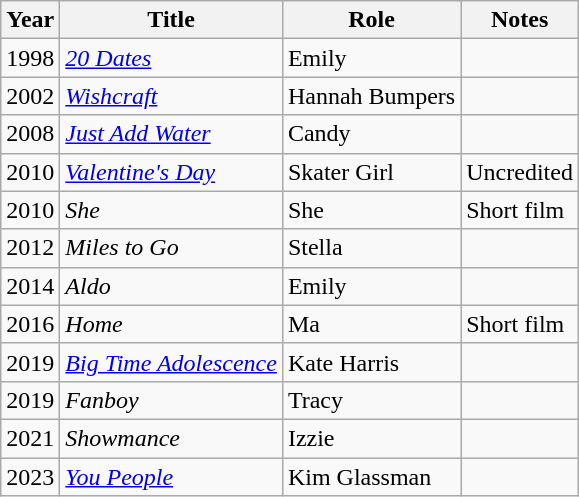<table class="wikitable sortable">
<tr>
<th>Year</th>
<th>Title</th>
<th>Role</th>
<th class="unsortable">Notes</th>
</tr>
<tr>
<td>1998</td>
<td><em><a href='#'>20 Dates</a></em></td>
<td>Emily</td>
<td></td>
</tr>
<tr>
<td>2002</td>
<td><em><a href='#'>Wishcraft</a></em></td>
<td>Hannah Bumpers</td>
<td></td>
</tr>
<tr>
<td>2008</td>
<td><em><a href='#'>Just Add Water</a></em></td>
<td>Candy</td>
<td></td>
</tr>
<tr>
<td>2010</td>
<td><em><a href='#'>Valentine's Day</a></em></td>
<td>Skater Girl</td>
<td>Uncredited</td>
</tr>
<tr>
<td>2010</td>
<td><em>She</em></td>
<td>She</td>
<td>Short film</td>
</tr>
<tr>
<td>2012</td>
<td><em>Miles to Go</em></td>
<td>Stella</td>
<td></td>
</tr>
<tr>
<td>2014</td>
<td><em>Aldo</em></td>
<td>Emily</td>
<td></td>
</tr>
<tr>
<td>2016</td>
<td><em>Home</em></td>
<td>Ma</td>
<td>Short film</td>
</tr>
<tr>
<td>2019</td>
<td><em><a href='#'>Big Time Adolescence</a></em></td>
<td>Kate Harris</td>
<td></td>
</tr>
<tr>
<td>2019</td>
<td><em>Fanboy</em></td>
<td>Tracy</td>
<td></td>
</tr>
<tr>
<td>2021</td>
<td><em>Showmance</em></td>
<td>Izzie</td>
<td></td>
</tr>
<tr>
<td>2023</td>
<td><em><a href='#'>You People</a></em></td>
<td>Kim Glassman</td>
<td></td>
</tr>
</table>
